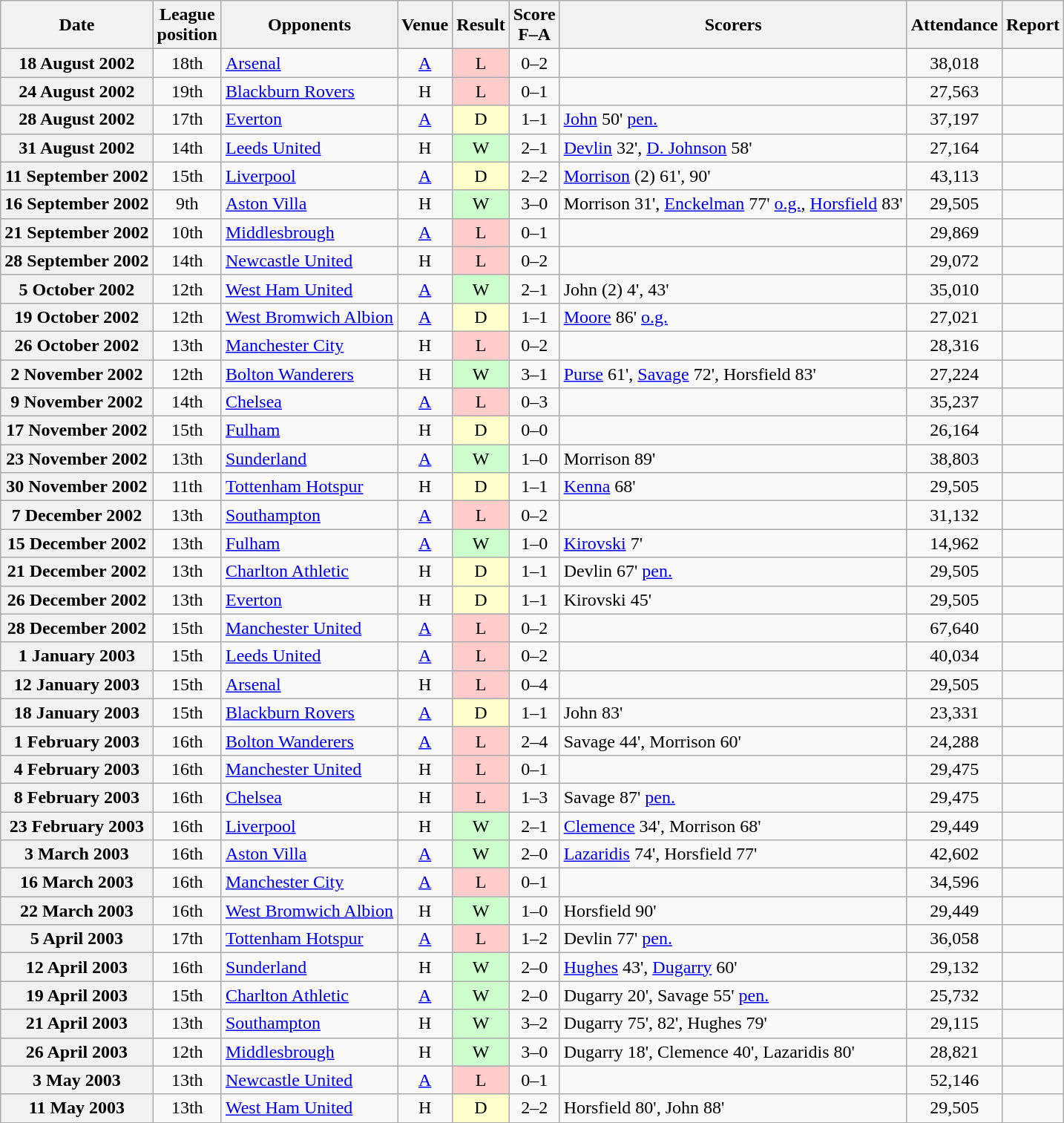<table class="wikitable plainrowheaders" style="text-align:center">
<tr>
<th scope="col">Date</th>
<th scope="col">League<br>position</th>
<th scope="col">Opponents</th>
<th scope="col">Venue</th>
<th scope="col">Result</th>
<th scope="col">Score<br>F–A</th>
<th scope="col">Scorers</th>
<th scope="col">Attendance</th>
<th scope="col">Report</th>
</tr>
<tr>
<th scope="row">18 August 2002</th>
<td>18th</td>
<td align="left"><a href='#'>Arsenal</a></td>
<td><a href='#'>A</a></td>
<td style="background:#fcc">L</td>
<td>0–2</td>
<td></td>
<td>38,018</td>
<td></td>
</tr>
<tr>
<th scope="row">24 August 2002</th>
<td>19th</td>
<td align="left"><a href='#'>Blackburn Rovers</a></td>
<td>H</td>
<td style="background:#fcc">L</td>
<td>0–1</td>
<td></td>
<td>27,563</td>
<td></td>
</tr>
<tr>
<th scope="row">28 August 2002</th>
<td>17th</td>
<td align="left"><a href='#'>Everton</a></td>
<td><a href='#'>A</a></td>
<td style="background:#ffc">D</td>
<td>1–1</td>
<td align=left><a href='#'>John</a> 50' <a href='#'>pen.</a></td>
<td>37,197</td>
<td></td>
</tr>
<tr>
<th scope="row">31 August 2002</th>
<td>14th</td>
<td align="left"><a href='#'>Leeds United</a></td>
<td>H</td>
<td style="background:#cfc">W</td>
<td>2–1</td>
<td align=left><a href='#'>Devlin</a> 32', <a href='#'>D. Johnson</a> 58'</td>
<td>27,164</td>
<td></td>
</tr>
<tr>
<th scope="row">11 September 2002</th>
<td>15th</td>
<td align="left"><a href='#'>Liverpool</a></td>
<td><a href='#'>A</a></td>
<td style="background:#ffc">D</td>
<td>2–2</td>
<td align=left><a href='#'>Morrison</a> (2) 61', 90'</td>
<td>43,113</td>
<td></td>
</tr>
<tr>
<th scope="row">16 September 2002</th>
<td>9th</td>
<td align="left"><a href='#'>Aston Villa</a></td>
<td>H</td>
<td style="background:#cfc">W</td>
<td>3–0</td>
<td align=left>Morrison 31', <a href='#'>Enckelman</a> 77' <a href='#'>o.g.</a>, <a href='#'>Horsfield</a> 83'</td>
<td>29,505</td>
<td></td>
</tr>
<tr>
<th scope="row">21 September 2002</th>
<td>10th</td>
<td align="left"><a href='#'>Middlesbrough</a></td>
<td><a href='#'>A</a></td>
<td style="background:#fcc">L</td>
<td>0–1</td>
<td></td>
<td>29,869</td>
<td></td>
</tr>
<tr>
<th scope="row">28 September 2002</th>
<td>14th</td>
<td align="left"><a href='#'>Newcastle United</a></td>
<td>H</td>
<td style="background:#fcc">L</td>
<td>0–2</td>
<td></td>
<td>29,072</td>
<td></td>
</tr>
<tr>
<th scope="row">5 October 2002</th>
<td>12th</td>
<td align="left"><a href='#'>West Ham United</a></td>
<td><a href='#'>A</a></td>
<td style="background:#cfc">W</td>
<td>2–1</td>
<td align=left>John (2) 4', 43'</td>
<td>35,010</td>
<td></td>
</tr>
<tr>
<th scope="row">19 October 2002</th>
<td>12th</td>
<td align="left"><a href='#'>West Bromwich Albion</a></td>
<td><a href='#'>A</a></td>
<td style="background:#ffc">D</td>
<td>1–1</td>
<td align=left><a href='#'>Moore</a> 86' <a href='#'>o.g.</a></td>
<td>27,021</td>
<td></td>
</tr>
<tr>
<th scope="row">26 October 2002</th>
<td>13th</td>
<td align="left"><a href='#'>Manchester City</a></td>
<td>H</td>
<td style="background:#fcc">L</td>
<td>0–2</td>
<td></td>
<td>28,316</td>
<td></td>
</tr>
<tr>
<th scope="row">2 November 2002</th>
<td>12th</td>
<td align="left"><a href='#'>Bolton Wanderers</a></td>
<td>H</td>
<td style="background:#cfc">W</td>
<td>3–1</td>
<td align=left><a href='#'>Purse</a> 61', <a href='#'>Savage</a> 72', Horsfield 83'</td>
<td>27,224</td>
<td></td>
</tr>
<tr>
<th scope="row">9 November 2002</th>
<td>14th</td>
<td align="left"><a href='#'>Chelsea</a></td>
<td><a href='#'>A</a></td>
<td style="background:#fcc">L</td>
<td>0–3</td>
<td></td>
<td>35,237</td>
<td></td>
</tr>
<tr>
<th scope="row">17 November 2002</th>
<td>15th</td>
<td align="left"><a href='#'>Fulham</a></td>
<td>H</td>
<td style="background:#ffc">D</td>
<td>0–0</td>
<td></td>
<td>26,164</td>
<td></td>
</tr>
<tr>
<th scope="row">23 November 2002</th>
<td>13th</td>
<td align="left"><a href='#'>Sunderland</a></td>
<td><a href='#'>A</a></td>
<td style="background:#cfc">W</td>
<td>1–0</td>
<td align="left">Morrison 89'</td>
<td>38,803</td>
<td></td>
</tr>
<tr>
<th scope="row">30 November 2002</th>
<td>11th</td>
<td align="left"><a href='#'>Tottenham Hotspur</a></td>
<td>H</td>
<td style="background:#ffc">D</td>
<td>1–1</td>
<td align="left"><a href='#'>Kenna</a> 68'</td>
<td>29,505</td>
<td></td>
</tr>
<tr>
<th scope="row">7 December 2002</th>
<td>13th</td>
<td align="left"><a href='#'>Southampton</a></td>
<td><a href='#'>A</a></td>
<td style="background:#fcc">L</td>
<td>0–2</td>
<td></td>
<td>31,132</td>
<td></td>
</tr>
<tr>
<th scope="row">15 December 2002</th>
<td>13th</td>
<td align="left"><a href='#'>Fulham</a></td>
<td><a href='#'>A</a></td>
<td style="background:#cfc">W</td>
<td>1–0</td>
<td align=left><a href='#'>Kirovski</a> 7'</td>
<td>14,962</td>
<td></td>
</tr>
<tr>
<th scope="row">21 December 2002</th>
<td>13th</td>
<td align="left"><a href='#'>Charlton Athletic</a></td>
<td>H</td>
<td style="background:#ffc">D</td>
<td>1–1</td>
<td align=left>Devlin 67' <a href='#'>pen.</a></td>
<td>29,505</td>
<td></td>
</tr>
<tr>
<th scope="row">26 December 2002</th>
<td>13th</td>
<td align="left"><a href='#'>Everton</a></td>
<td>H</td>
<td style="background:#ffc">D</td>
<td>1–1</td>
<td align=left>Kirovski 45'</td>
<td>29,505</td>
<td></td>
</tr>
<tr>
<th scope="row">28 December 2002</th>
<td>15th</td>
<td align="left"><a href='#'>Manchester United</a></td>
<td><a href='#'>A</a></td>
<td style="background:#fcc">L</td>
<td>0–2</td>
<td></td>
<td>67,640</td>
<td></td>
</tr>
<tr>
<th scope="row">1 January 2003</th>
<td>15th</td>
<td align="left"><a href='#'>Leeds United</a></td>
<td><a href='#'>A</a></td>
<td style="background:#fcc">L</td>
<td>0–2</td>
<td></td>
<td>40,034</td>
<td></td>
</tr>
<tr>
<th scope="row">12 January 2003</th>
<td>15th</td>
<td align="left"><a href='#'>Arsenal</a></td>
<td>H</td>
<td style="background:#fcc">L</td>
<td>0–4</td>
<td></td>
<td>29,505</td>
<td></td>
</tr>
<tr>
<th scope="row">18 January 2003</th>
<td>15th</td>
<td align="left"><a href='#'>Blackburn Rovers</a></td>
<td><a href='#'>A</a></td>
<td style="background:#ffc">D</td>
<td>1–1</td>
<td align=left>John 83'</td>
<td>23,331</td>
<td></td>
</tr>
<tr>
<th scope="row">1 February 2003</th>
<td>16th</td>
<td align="left"><a href='#'>Bolton Wanderers</a></td>
<td><a href='#'>A</a></td>
<td style="background:#fcc">L</td>
<td>2–4</td>
<td align=left>Savage 44', Morrison 60'</td>
<td>24,288</td>
<td></td>
</tr>
<tr>
<th scope="row">4 February 2003</th>
<td>16th</td>
<td align="left"><a href='#'>Manchester United</a></td>
<td>H</td>
<td style="background:#fcc">L</td>
<td>0–1</td>
<td align=left></td>
<td>29,475</td>
<td></td>
</tr>
<tr>
<th scope="row">8 February 2003</th>
<td>16th</td>
<td align="left"><a href='#'>Chelsea</a></td>
<td>H</td>
<td style="background:#fcc">L</td>
<td>1–3</td>
<td align=left>Savage 87' <a href='#'>pen.</a></td>
<td>29,475</td>
<td></td>
</tr>
<tr>
<th scope="row">23 February 2003</th>
<td>16th</td>
<td align="left"><a href='#'>Liverpool</a></td>
<td>H</td>
<td style="background:#cfc">W</td>
<td>2–1</td>
<td align=left><a href='#'>Clemence</a> 34', Morrison 68'</td>
<td>29,449</td>
<td></td>
</tr>
<tr>
<th scope="row">3 March 2003</th>
<td>16th</td>
<td align="left"><a href='#'>Aston Villa</a></td>
<td><a href='#'>A</a></td>
<td style="background:#cfc">W</td>
<td>2–0</td>
<td align=left><a href='#'>Lazaridis</a> 74', Horsfield 77'</td>
<td>42,602</td>
<td></td>
</tr>
<tr>
<th scope="row">16 March 2003</th>
<td>16th</td>
<td align="left"><a href='#'>Manchester City</a></td>
<td><a href='#'>A</a></td>
<td style="background:#fcc">L</td>
<td>0–1</td>
<td></td>
<td>34,596</td>
<td></td>
</tr>
<tr>
<th scope="row">22 March 2003</th>
<td>16th</td>
<td align="left"><a href='#'>West Bromwich Albion</a></td>
<td>H</td>
<td style="background:#cfc">W</td>
<td>1–0</td>
<td align=left>Horsfield 90'</td>
<td>29,449</td>
<td></td>
</tr>
<tr>
<th scope="row">5 April 2003</th>
<td>17th</td>
<td align="left"><a href='#'>Tottenham Hotspur</a></td>
<td><a href='#'>A</a></td>
<td style="background:#fcc">L</td>
<td>1–2</td>
<td align=left>Devlin 77' <a href='#'>pen.</a></td>
<td>36,058</td>
<td></td>
</tr>
<tr>
<th scope="row">12 April 2003</th>
<td>16th</td>
<td align="left"><a href='#'>Sunderland</a></td>
<td>H</td>
<td style="background:#cfc">W</td>
<td>2–0</td>
<td align=left><a href='#'>Hughes</a> 43', <a href='#'>Dugarry</a> 60'</td>
<td>29,132</td>
<td></td>
</tr>
<tr>
<th scope="row">19 April 2003</th>
<td>15th</td>
<td align="left"><a href='#'>Charlton Athletic</a></td>
<td><a href='#'>A</a></td>
<td style="background:#cfc">W</td>
<td>2–0</td>
<td align=left>Dugarry 20', Savage 55' <a href='#'>pen.</a></td>
<td>25,732</td>
<td></td>
</tr>
<tr>
<th scope="row">21 April 2003</th>
<td>13th</td>
<td align="left"><a href='#'>Southampton</a></td>
<td>H</td>
<td style="background:#cfc">W</td>
<td>3–2</td>
<td align=left>Dugarry 75', 82', Hughes 79'</td>
<td>29,115</td>
<td></td>
</tr>
<tr>
<th scope="row">26 April 2003</th>
<td>12th</td>
<td align="left"><a href='#'>Middlesbrough</a></td>
<td>H</td>
<td style="background:#cfc">W</td>
<td>3–0</td>
<td align=left>Dugarry 18', Clemence 40', Lazaridis 80'</td>
<td>28,821</td>
<td></td>
</tr>
<tr>
<th scope="row">3 May 2003</th>
<td>13th</td>
<td align="left"><a href='#'>Newcastle United</a></td>
<td><a href='#'>A</a></td>
<td style="background:#fcc">L</td>
<td>0–1</td>
<td></td>
<td>52,146</td>
<td></td>
</tr>
<tr>
<th scope="row">11 May 2003</th>
<td>13th</td>
<td align="left"><a href='#'>West Ham United</a></td>
<td>H</td>
<td style="background:#ffc">D</td>
<td>2–2</td>
<td align=left>Horsfield 80', John 88'</td>
<td>29,505</td>
<td></td>
</tr>
</table>
